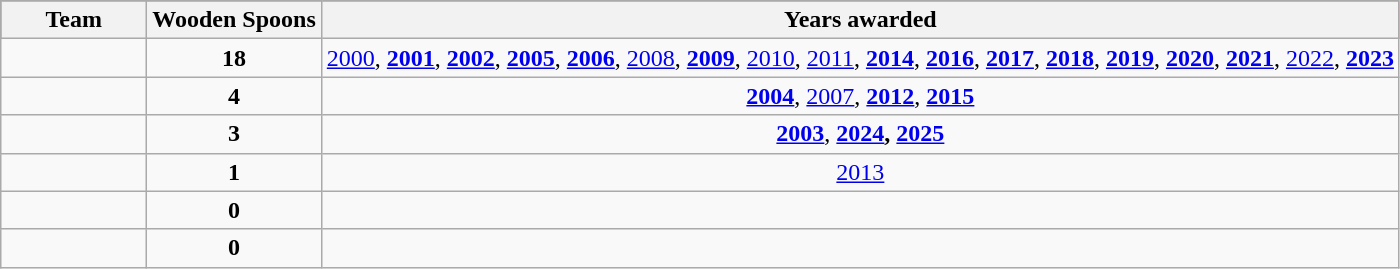<table class="wikitable sortable" style="text-align:center">
<tr style="background:#f03">
<th style="width:90px">Team</th>
<th>Wooden Spoons</th>
<th>Years awarded</th>
</tr>
<tr>
<td style="text-align:left"></td>
<td><strong>18</strong></td>
<td><a href='#'>2000</a>, <strong><a href='#'>2001</a></strong>, <strong><a href='#'>2002</a></strong>, <strong><a href='#'>2005</a></strong>, <strong><a href='#'>2006</a></strong>, <a href='#'>2008</a>, <strong><a href='#'>2009</a></strong>, <a href='#'>2010</a>, <a href='#'>2011</a>, <strong><a href='#'>2014</a></strong>, <strong><a href='#'>2016</a></strong>, <strong><a href='#'>2017</a></strong>, <strong><a href='#'>2018</a></strong>, <strong><a href='#'>2019</a></strong>, <strong><a href='#'>2020</a></strong>, <strong><a href='#'>2021</a></strong>, <a href='#'>2022</a>, <strong><a href='#'>2023</a></strong></td>
</tr>
<tr>
<td style="text-align:left"></td>
<td><strong>4</strong></td>
<td><strong><a href='#'>2004</a></strong>, <a href='#'>2007</a>, <strong><a href='#'>2012</a></strong>, <strong><a href='#'>2015</a></strong></td>
</tr>
<tr>
<td style="text-align:left"></td>
<td><strong>3</strong></td>
<td><strong><a href='#'>2003</a></strong>, <strong><a href='#'>2024</a>, <a href='#'>2025</a></strong></td>
</tr>
<tr>
<td style="text-align:left"></td>
<td><strong>1</strong></td>
<td><a href='#'>2013</a></td>
</tr>
<tr>
<td style="text-align:left"></td>
<td><strong>0</strong></td>
<td></td>
</tr>
<tr>
<td style="text-align:left"></td>
<td><strong>0</strong></td>
<td></td>
</tr>
</table>
